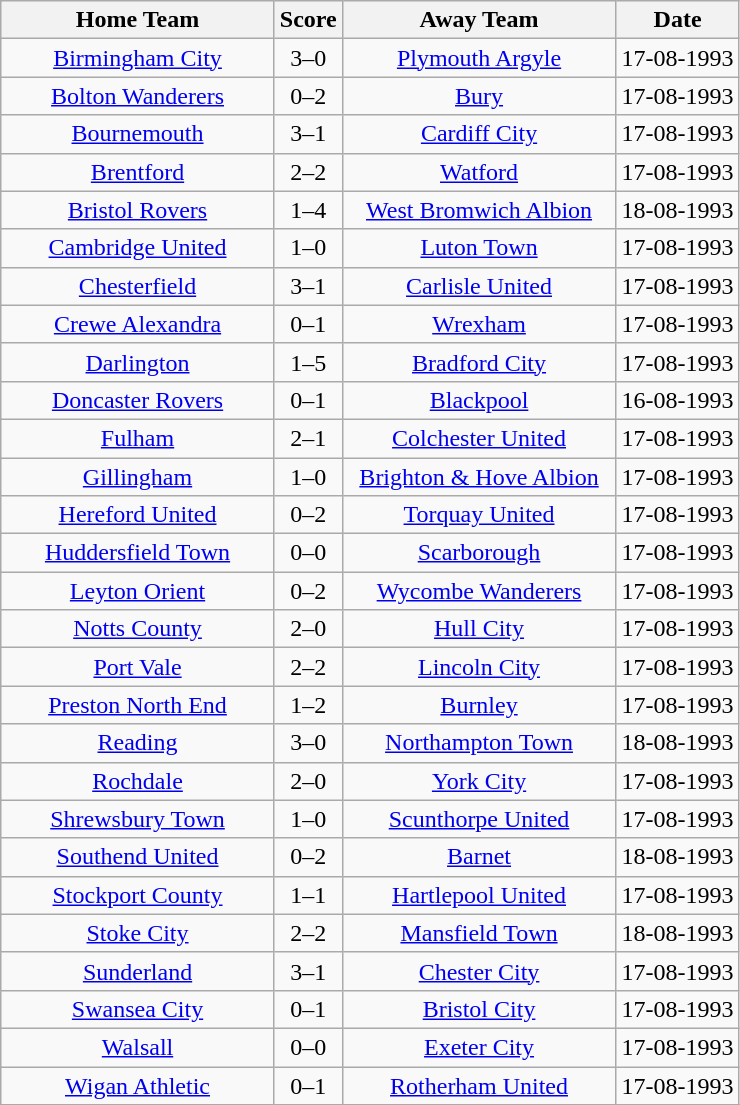<table class="wikitable" style="text-align:center;">
<tr>
<th width=175>Home Team</th>
<th width=20>Score</th>
<th width=175>Away Team</th>
<th width= 75>Date</th>
</tr>
<tr>
<td><a href='#'>Birmingham City</a></td>
<td>3–0</td>
<td><a href='#'>Plymouth Argyle</a></td>
<td>17-08-1993</td>
</tr>
<tr>
<td><a href='#'>Bolton Wanderers</a></td>
<td>0–2</td>
<td><a href='#'>Bury</a></td>
<td>17-08-1993</td>
</tr>
<tr>
<td><a href='#'>Bournemouth</a></td>
<td>3–1</td>
<td><a href='#'>Cardiff City</a></td>
<td>17-08-1993</td>
</tr>
<tr>
<td><a href='#'>Brentford</a></td>
<td>2–2</td>
<td><a href='#'>Watford</a></td>
<td>17-08-1993</td>
</tr>
<tr>
<td><a href='#'>Bristol Rovers</a></td>
<td>1–4</td>
<td><a href='#'>West Bromwich Albion</a></td>
<td>18-08-1993</td>
</tr>
<tr>
<td><a href='#'>Cambridge United</a></td>
<td>1–0</td>
<td><a href='#'>Luton Town</a></td>
<td>17-08-1993</td>
</tr>
<tr>
<td><a href='#'>Chesterfield</a></td>
<td>3–1</td>
<td><a href='#'>Carlisle United</a></td>
<td>17-08-1993</td>
</tr>
<tr>
<td><a href='#'>Crewe Alexandra</a></td>
<td>0–1</td>
<td><a href='#'>Wrexham</a></td>
<td>17-08-1993</td>
</tr>
<tr>
<td><a href='#'>Darlington</a></td>
<td>1–5</td>
<td><a href='#'>Bradford City</a></td>
<td>17-08-1993</td>
</tr>
<tr>
<td><a href='#'>Doncaster Rovers</a></td>
<td>0–1</td>
<td><a href='#'>Blackpool</a></td>
<td>16-08-1993</td>
</tr>
<tr>
<td><a href='#'>Fulham</a></td>
<td>2–1</td>
<td><a href='#'>Colchester United</a></td>
<td>17-08-1993</td>
</tr>
<tr>
<td><a href='#'>Gillingham</a></td>
<td>1–0</td>
<td><a href='#'>Brighton & Hove Albion</a></td>
<td>17-08-1993</td>
</tr>
<tr>
<td><a href='#'>Hereford United</a></td>
<td>0–2</td>
<td><a href='#'>Torquay United</a></td>
<td>17-08-1993</td>
</tr>
<tr>
<td><a href='#'>Huddersfield Town</a></td>
<td>0–0</td>
<td><a href='#'>Scarborough</a></td>
<td>17-08-1993</td>
</tr>
<tr>
<td><a href='#'>Leyton Orient</a></td>
<td>0–2</td>
<td><a href='#'>Wycombe Wanderers</a></td>
<td>17-08-1993</td>
</tr>
<tr>
<td><a href='#'>Notts County</a></td>
<td>2–0</td>
<td><a href='#'>Hull City</a></td>
<td>17-08-1993</td>
</tr>
<tr>
<td><a href='#'>Port Vale</a></td>
<td>2–2</td>
<td><a href='#'>Lincoln City</a></td>
<td>17-08-1993</td>
</tr>
<tr>
<td><a href='#'>Preston North End</a></td>
<td>1–2</td>
<td><a href='#'>Burnley</a></td>
<td>17-08-1993</td>
</tr>
<tr>
<td><a href='#'>Reading</a></td>
<td>3–0</td>
<td><a href='#'>Northampton Town</a></td>
<td>18-08-1993</td>
</tr>
<tr>
<td><a href='#'>Rochdale</a></td>
<td>2–0</td>
<td><a href='#'>York City</a></td>
<td>17-08-1993</td>
</tr>
<tr>
<td><a href='#'>Shrewsbury Town</a></td>
<td>1–0</td>
<td><a href='#'>Scunthorpe United</a></td>
<td>17-08-1993</td>
</tr>
<tr>
<td><a href='#'>Southend United</a></td>
<td>0–2</td>
<td><a href='#'>Barnet</a></td>
<td>18-08-1993</td>
</tr>
<tr>
<td><a href='#'>Stockport County</a></td>
<td>1–1</td>
<td><a href='#'>Hartlepool United</a></td>
<td>17-08-1993</td>
</tr>
<tr>
<td><a href='#'>Stoke City</a></td>
<td>2–2</td>
<td><a href='#'>Mansfield Town</a></td>
<td>18-08-1993</td>
</tr>
<tr>
<td><a href='#'>Sunderland</a></td>
<td>3–1</td>
<td><a href='#'>Chester City</a></td>
<td>17-08-1993</td>
</tr>
<tr>
<td><a href='#'>Swansea City</a></td>
<td>0–1</td>
<td><a href='#'>Bristol City</a></td>
<td>17-08-1993</td>
</tr>
<tr>
<td><a href='#'>Walsall</a></td>
<td>0–0</td>
<td><a href='#'>Exeter City</a></td>
<td>17-08-1993</td>
</tr>
<tr>
<td><a href='#'>Wigan Athletic</a></td>
<td>0–1</td>
<td><a href='#'>Rotherham United</a></td>
<td>17-08-1993</td>
</tr>
<tr>
</tr>
</table>
